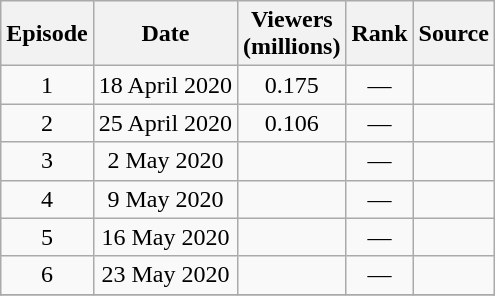<table class="wikitable" style="text-align:center">
<tr>
<th>Episode</th>
<th>Date</th>
<th>Viewers<br>(millions)</th>
<th>Rank</th>
<th>Source</th>
</tr>
<tr>
<td>1</td>
<td>18 April 2020</td>
<td>0.175</td>
<td>—</td>
<td></td>
</tr>
<tr>
<td>2</td>
<td>25 April 2020</td>
<td>0.106</td>
<td>—</td>
<td></td>
</tr>
<tr>
<td>3</td>
<td>2 May 2020</td>
<td></td>
<td>—</td>
<td></td>
</tr>
<tr>
<td>4</td>
<td>9 May 2020</td>
<td></td>
<td>—</td>
<td></td>
</tr>
<tr>
<td>5</td>
<td>16 May 2020</td>
<td></td>
<td>—</td>
<td></td>
</tr>
<tr>
<td>6</td>
<td>23 May 2020</td>
<td></td>
<td>—</td>
<td></td>
</tr>
<tr>
</tr>
</table>
